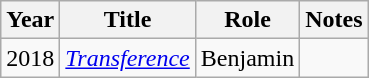<table class="wikitable sortable">
<tr>
<th>Year</th>
<th>Title</th>
<th>Role</th>
<th>Notes</th>
</tr>
<tr>
<td>2018</td>
<td><em><a href='#'>Transference</a></em></td>
<td>Benjamin</td>
<td></td>
</tr>
</table>
